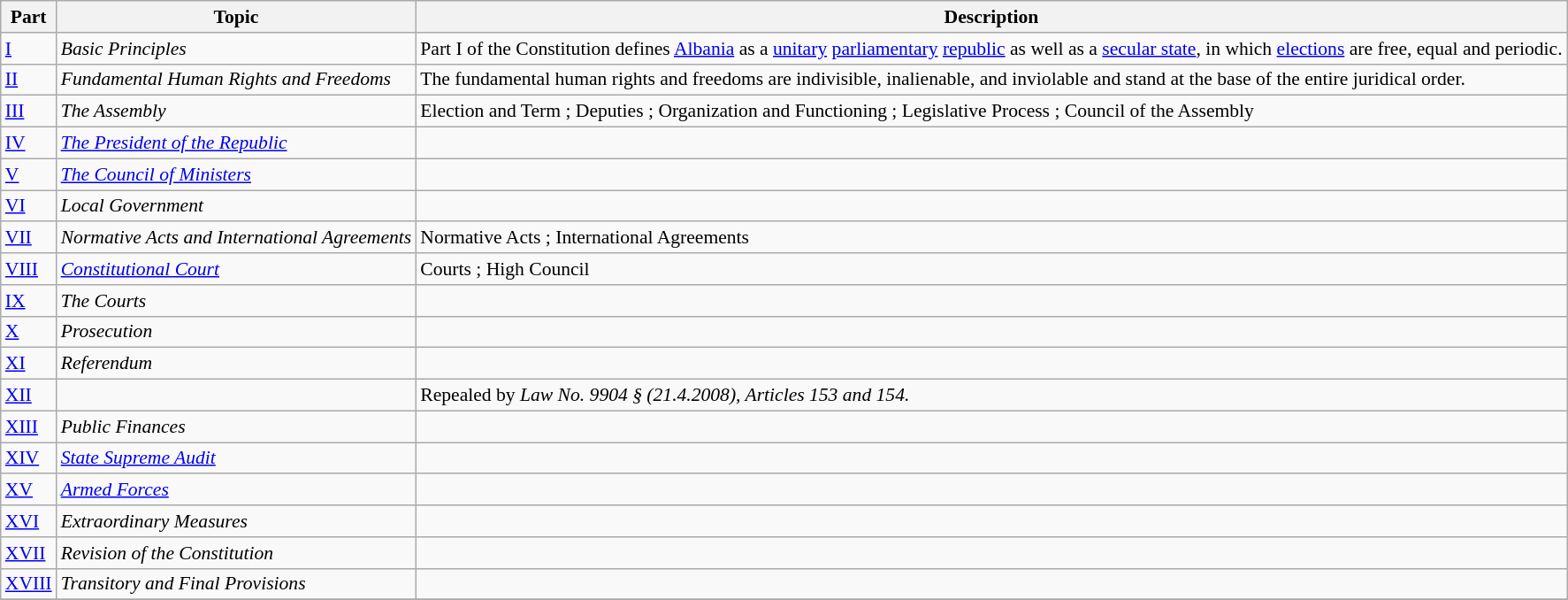<table class="wikitable" style="text-align:left; font-size:90%;">
<tr>
<th scope="col">Part</th>
<th scope="col">Topic</th>
<th scope="col">Description</th>
</tr>
<tr>
<td><a href='#'>I</a></td>
<td><em>Basic Principles</em></td>
<td>Part I of the Constitution defines <a href='#'>Albania</a> as a <a href='#'>unitary</a> <a href='#'>parliamentary</a> <a href='#'>republic</a> as well as a <a href='#'>secular state</a>, in which <a href='#'>elections</a> are free, equal and periodic.</td>
</tr>
<tr>
<td><a href='#'>II</a></td>
<td><em>Fundamental Human Rights and Freedoms</em></td>
<td>The fundamental human rights and freedoms are indivisible, inalienable, and inviolable and stand at the base of the entire juridical order.</td>
</tr>
<tr>
<td><a href='#'>III</a></td>
<td><em>The Assembly</em></td>
<td>Election and Term ; Deputies ; Organization and Functioning ; Legislative Process ; Council of the Assembly</td>
</tr>
<tr>
<td><a href='#'>IV</a></td>
<td><em><a href='#'>The President of the Republic</a></em></td>
<td></td>
</tr>
<tr>
<td><a href='#'>V</a></td>
<td><em><a href='#'>The Council of Ministers</a></em></td>
<td></td>
</tr>
<tr>
<td><a href='#'>VI</a></td>
<td><em>Local Government</em></td>
<td></td>
</tr>
<tr>
<td><a href='#'>VII</a></td>
<td><em>Normative Acts and International Agreements</em></td>
<td>Normative Acts ; International Agreements</td>
</tr>
<tr>
<td><a href='#'>VIII</a></td>
<td><em><a href='#'>Constitutional Court</a></em></td>
<td>Courts ; High Council</td>
</tr>
<tr>
<td><a href='#'>IX</a></td>
<td><em>The Courts</em></td>
<td></td>
</tr>
<tr>
<td><a href='#'>X</a></td>
<td><em>Prosecution</em></td>
<td></td>
</tr>
<tr>
<td><a href='#'>XI</a></td>
<td><em>Referendum</em></td>
<td></td>
</tr>
<tr>
<td><a href='#'>XII</a></td>
<td></td>
<td>Repealed by <em>Law No. 9904 § (21.4.2008), Articles 153 and 154.</em></td>
</tr>
<tr>
<td><a href='#'>XIII</a></td>
<td><em>Public Finances</em></td>
<td></td>
</tr>
<tr>
<td><a href='#'>XIV</a></td>
<td><em><a href='#'>State Supreme Audit</a></em></td>
<td></td>
</tr>
<tr>
<td><a href='#'>XV</a></td>
<td><em><a href='#'>Armed Forces</a></em></td>
<td></td>
</tr>
<tr>
<td><a href='#'>XVI</a></td>
<td><em>Extraordinary Measures</em></td>
<td></td>
</tr>
<tr>
<td><a href='#'>XVII</a></td>
<td><em>Revision of the Constitution</em></td>
<td></td>
</tr>
<tr>
<td><a href='#'>XVIII</a></td>
<td><em>Transitory and Final Provisions</em></td>
<td></td>
</tr>
<tr>
</tr>
</table>
